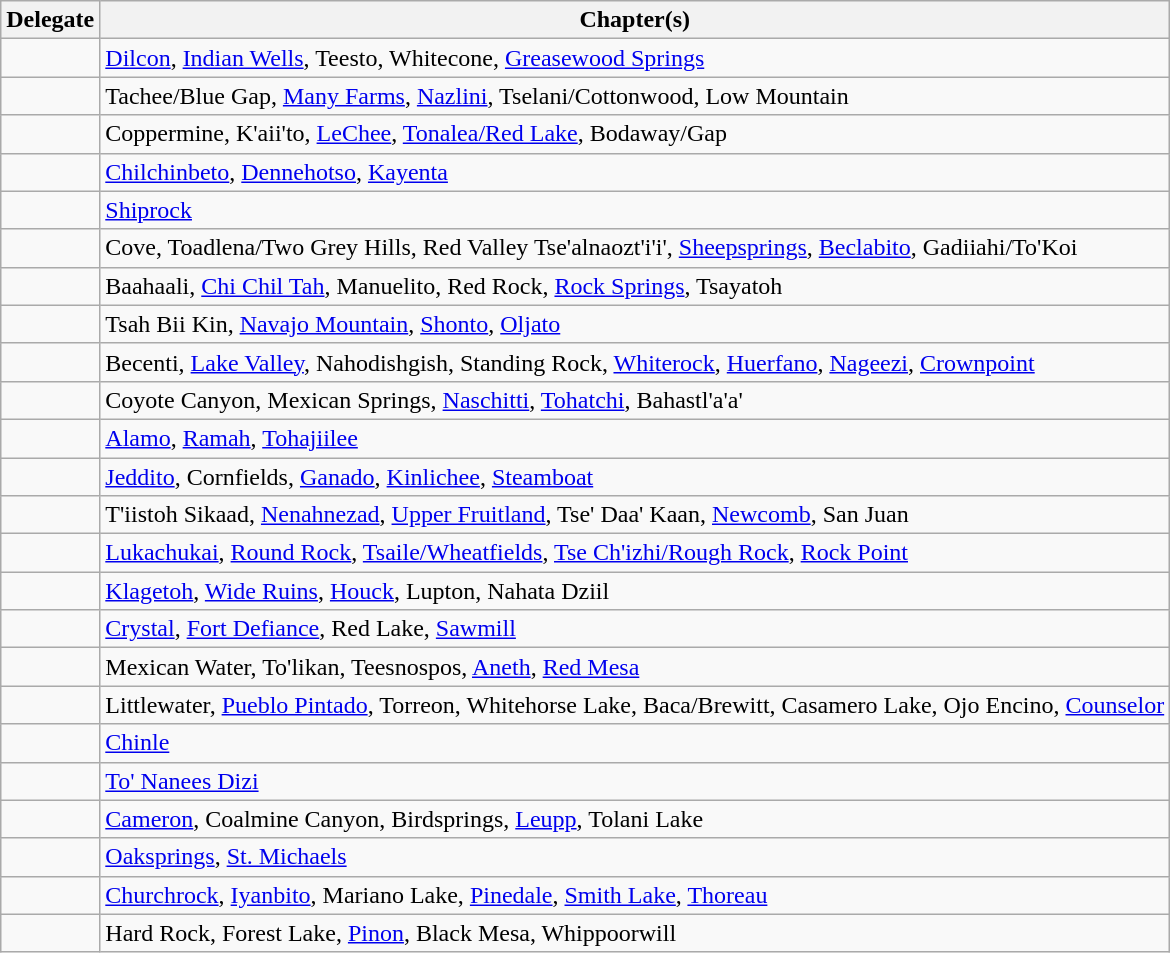<table class="wikitable">
<tr>
<th>Delegate</th>
<th>Chapter(s)</th>
</tr>
<tr>
<td></td>
<td><a href='#'>Dilcon</a>, <a href='#'>Indian Wells</a>, Teesto, Whitecone, <a href='#'>Greasewood Springs</a></td>
</tr>
<tr>
<td></td>
<td>Tachee/Blue Gap, <a href='#'>Many Farms</a>, <a href='#'>Nazlini</a>, Tselani/Cottonwood, Low Mountain</td>
</tr>
<tr>
<td></td>
<td>Coppermine, K'aii'to, <a href='#'>LeChee</a>, <a href='#'>Tonalea/Red Lake</a>, Bodaway/Gap</td>
</tr>
<tr>
<td></td>
<td><a href='#'>Chilchinbeto</a>, <a href='#'>Dennehotso</a>, <a href='#'>Kayenta</a></td>
</tr>
<tr>
<td></td>
<td><a href='#'>Shiprock</a></td>
</tr>
<tr>
<td></td>
<td>Cove, Toadlena/Two Grey Hills, Red Valley Tse'alnaozt'i'i', <a href='#'>Sheepsprings</a>, <a href='#'>Beclabito</a>, Gadiiahi/To'Koi</td>
</tr>
<tr>
<td></td>
<td>Baahaali, <a href='#'>Chi Chil Tah</a>, Manuelito, Red Rock, <a href='#'>Rock Springs</a>, Tsayatoh</td>
</tr>
<tr>
<td></td>
<td>Tsah Bii Kin, <a href='#'>Navajo Mountain</a>, <a href='#'>Shonto</a>, <a href='#'>Oljato</a></td>
</tr>
<tr>
<td></td>
<td>Becenti, <a href='#'>Lake Valley</a>, Nahodishgish, Standing Rock, <a href='#'>Whiterock</a>, <a href='#'>Huerfano</a>, <a href='#'>Nageezi</a>, <a href='#'>Crownpoint</a></td>
</tr>
<tr>
<td></td>
<td>Coyote Canyon, Mexican Springs, <a href='#'>Naschitti</a>, <a href='#'>Tohatchi</a>, Bahastl'a'a'</td>
</tr>
<tr>
<td></td>
<td><a href='#'>Alamo</a>, <a href='#'>Ramah</a>, <a href='#'>Tohajiilee</a></td>
</tr>
<tr>
<td></td>
<td><a href='#'>Jeddito</a>, Cornfields, <a href='#'>Ganado</a>, <a href='#'>Kinlichee</a>, <a href='#'>Steamboat</a></td>
</tr>
<tr>
<td></td>
<td>T'iistoh Sikaad, <a href='#'>Nenahnezad</a>, <a href='#'>Upper Fruitland</a>, Tse' Daa' Kaan, <a href='#'>Newcomb</a>, San Juan</td>
</tr>
<tr>
<td></td>
<td><a href='#'>Lukachukai</a>, <a href='#'>Round Rock</a>, <a href='#'>Tsaile/Wheatfields</a>, <a href='#'>Tse Ch'izhi/Rough Rock</a>, <a href='#'>Rock Point</a></td>
</tr>
<tr>
<td></td>
<td><a href='#'>Klagetoh</a>, <a href='#'>Wide Ruins</a>, <a href='#'>Houck</a>, Lupton, Nahata Dziil</td>
</tr>
<tr>
<td></td>
<td><a href='#'>Crystal</a>, <a href='#'>Fort Defiance</a>, Red Lake, <a href='#'>Sawmill</a></td>
</tr>
<tr>
<td></td>
<td>Mexican Water, To'likan, Teesnospos, <a href='#'>Aneth</a>, <a href='#'>Red Mesa</a></td>
</tr>
<tr>
<td></td>
<td>Littlewater, <a href='#'>Pueblo Pintado</a>, Torreon, Whitehorse Lake, Baca/Brewitt, Casamero Lake, Ojo Encino, <a href='#'>Counselor</a></td>
</tr>
<tr>
<td></td>
<td><a href='#'>Chinle</a></td>
</tr>
<tr>
<td></td>
<td><a href='#'>To' Nanees Dizi</a></td>
</tr>
<tr>
<td></td>
<td><a href='#'>Cameron</a>, Coalmine Canyon, Birdsprings, <a href='#'>Leupp</a>, Tolani Lake</td>
</tr>
<tr>
<td></td>
<td><a href='#'>Oaksprings</a>, <a href='#'>St. Michaels</a></td>
</tr>
<tr>
<td></td>
<td><a href='#'>Churchrock</a>, <a href='#'>Iyanbito</a>, Mariano Lake, <a href='#'>Pinedale</a>, <a href='#'>Smith Lake</a>, <a href='#'>Thoreau</a></td>
</tr>
<tr>
<td></td>
<td>Hard Rock, Forest Lake, <a href='#'>Pinon</a>, Black Mesa, Whippoorwill</td>
</tr>
</table>
